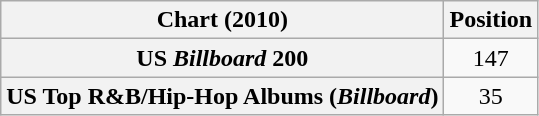<table class="wikitable sortable plainrowheaders" style="text-align:center">
<tr>
<th scope="col">Chart (2010)</th>
<th scope="col">Position</th>
</tr>
<tr>
<th scope="row">US <em>Billboard</em> 200</th>
<td>147</td>
</tr>
<tr>
<th scope="row">US Top R&B/Hip-Hop Albums (<em>Billboard</em>)</th>
<td>35</td>
</tr>
</table>
